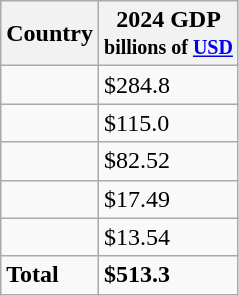<table class="sortable wikitable sticky-header static-row-numbers col1left" >
<tr>
<th>Country</th>
<th>2024 GDP<br><small>billions of <a href='#'>USD</a></small></th>
</tr>
<tr>
<td></td>
<td>$284.8</td>
</tr>
<tr>
<td></td>
<td>$115.0</td>
</tr>
<tr>
<td></td>
<td>$82.52</td>
</tr>
<tr>
<td></td>
<td>$17.49</td>
</tr>
<tr>
<td></td>
<td>$13.54</td>
</tr>
<tr class="static-row-numbers-norank">
<td><strong> Total </strong></td>
<td><strong>$513.3</strong></td>
</tr>
</table>
